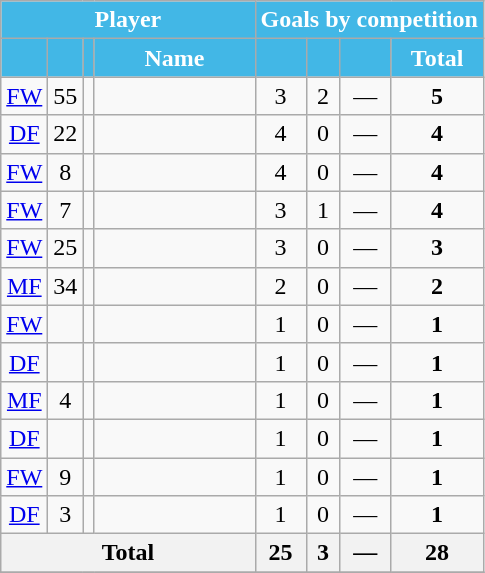<table class="wikitable sortable" style="text-align:center;">
<tr>
<th style="background:#42b7e6; color:#fff;" colspan=4 scope="colgroup">Player</th>
<th style="background:#42b7e6; color:#fff;" colspan=4 scope="colgroup">Goals by competition</th>
</tr>
<tr>
<th style="background:#42b7e6; color:#fff;" scope="col"></th>
<th style="background:#42b7e6; color:#fff;" scope="col"></th>
<th style="background:#42b7e6; color:#fff;" scope="col"></th>
<th style="background:#42b7e6; color:#fff; width:100px;" scope="col">Name</th>
<th style="background:#42b7e6; color:#fff;" scope="col"></th>
<th style="background:#42b7e6; color:#fff;" scope="col"></th>
<th style="background:#42b7e6; color:#fff;" scope="col"></th>
<th style="background:#42b7e6; color:#fff;" scope="col">Total</th>
</tr>
<tr>
<td><a href='#'>FW</a></td>
<td>55</td>
<td></td>
<td></td>
<td>3</td>
<td>2</td>
<td>—</td>
<td><strong>5</strong></td>
</tr>
<tr>
<td><a href='#'>DF</a></td>
<td>22</td>
<td></td>
<td></td>
<td>4</td>
<td>0</td>
<td>—</td>
<td><strong>4</strong></td>
</tr>
<tr>
<td><a href='#'>FW</a></td>
<td>8</td>
<td></td>
<td></td>
<td>4</td>
<td>0</td>
<td>—</td>
<td><strong>4</strong></td>
</tr>
<tr>
<td><a href='#'>FW</a></td>
<td>7</td>
<td></td>
<td></td>
<td>3</td>
<td>1</td>
<td>—</td>
<td><strong>4</strong></td>
</tr>
<tr>
<td><a href='#'>FW</a></td>
<td>25</td>
<td></td>
<td></td>
<td>3</td>
<td>0</td>
<td>—</td>
<td><strong>3</strong></td>
</tr>
<tr>
<td><a href='#'>MF</a></td>
<td>34</td>
<td></td>
<td></td>
<td>2</td>
<td>0</td>
<td>—</td>
<td><strong>2</strong></td>
</tr>
<tr>
<td><a href='#'>FW</a></td>
<td></td>
<td></td>
<td></td>
<td>1</td>
<td>0</td>
<td>—</td>
<td><strong>1</strong></td>
</tr>
<tr>
<td><a href='#'>DF</a></td>
<td></td>
<td></td>
<td></td>
<td>1</td>
<td>0</td>
<td>—</td>
<td><strong>1</strong></td>
</tr>
<tr>
<td><a href='#'>MF</a></td>
<td>4</td>
<td></td>
<td></td>
<td>1</td>
<td>0</td>
<td>—</td>
<td><strong>1</strong></td>
</tr>
<tr>
<td><a href='#'>DF</a></td>
<td></td>
<td></td>
<td></td>
<td>1</td>
<td>0</td>
<td>—</td>
<td><strong>1</strong></td>
</tr>
<tr>
<td><a href='#'>FW</a></td>
<td>9</td>
<td></td>
<td></td>
<td>1</td>
<td>0</td>
<td>—</td>
<td><strong>1</strong></td>
</tr>
<tr>
<td><a href='#'>DF</a></td>
<td>3</td>
<td></td>
<td></td>
<td>1</td>
<td>0</td>
<td>—</td>
<td><strong>1</strong></td>
</tr>
<tr>
<th colspan=4 scope="row">Total</th>
<th>25</th>
<th>3</th>
<th>—</th>
<th>28</th>
</tr>
<tr>
</tr>
</table>
